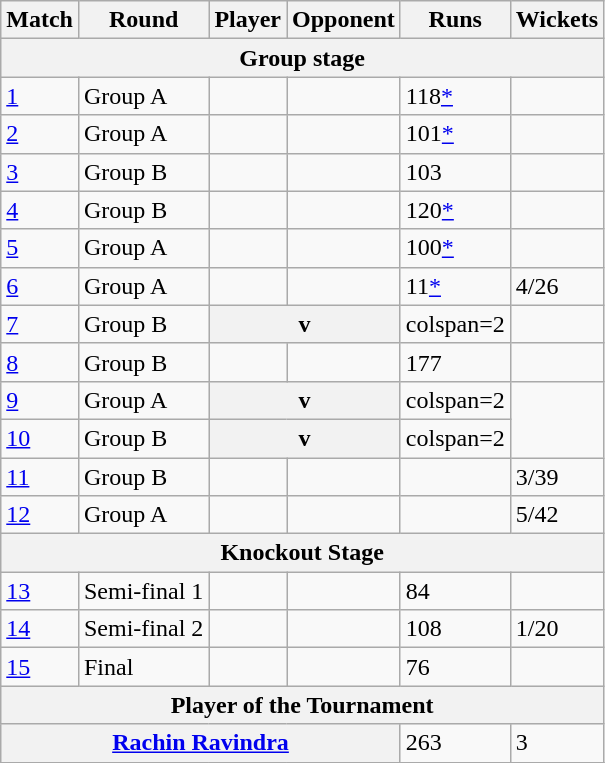<table class="wikitable">
<tr>
<th>Match</th>
<th>Round</th>
<th>Player</th>
<th>Opponent</th>
<th>Runs</th>
<th>Wickets</th>
</tr>
<tr>
<th colspan="6">Group stage</th>
</tr>
<tr>
<td><a href='#'>1</a></td>
<td>Group A</td>
<td>  </td>
<td></td>
<td>118<a href='#'>*</a></td>
<td></td>
</tr>
<tr>
<td><a href='#'>2</a></td>
<td>Group A</td>
<td> </td>
<td></td>
<td>101<a href='#'>*</a></td>
<td></td>
</tr>
<tr>
<td><a href='#'>3</a></td>
<td>Group B</td>
<td> </td>
<td></td>
<td>103</td>
<td></td>
</tr>
<tr>
<td><a href='#'>4</a></td>
<td>Group B</td>
<td> </td>
<td></td>
<td>120<a href='#'>*</a></td>
<td></td>
</tr>
<tr>
<td><a href='#'>5</a></td>
<td>Group A</td>
<td> </td>
<td></td>
<td>100<a href='#'>*</a></td>
<td></td>
</tr>
<tr>
<td><a href='#'>6</a></td>
<td>Group A</td>
<td>  </td>
<td></td>
<td>11<a href='#'>*</a></td>
<td>4/26</td>
</tr>
<tr>
<td><a href='#'>7</a></td>
<td>Group B</td>
<th scope=row colspan=2> v </th>
<td>colspan=2 </td>
</tr>
<tr>
<td><a href='#'>8</a></td>
<td>Group B</td>
<td> </td>
<td></td>
<td>177</td>
<td></td>
</tr>
<tr>
<td><a href='#'>9</a></td>
<td>Group A</td>
<th scope=row colspan=2> v </th>
<td>colspan=2 </td>
</tr>
<tr>
<td><a href='#'>10</a></td>
<td>Group B</td>
<th scope=row colspan=2> v </th>
<td>colspan=2 </td>
</tr>
<tr>
<td><a href='#'>11</a></td>
<td>Group B</td>
<td> </td>
<td></td>
<td></td>
<td>3/39</td>
</tr>
<tr>
<td><a href='#'>12</a></td>
<td>Group A</td>
<td> </td>
<td></td>
<td></td>
<td>5/42</td>
</tr>
<tr>
<th colspan="6">Knockout Stage</th>
</tr>
<tr>
<td><a href='#'>13</a></td>
<td>Semi-final 1</td>
<td> </td>
<td></td>
<td>84</td>
<td></td>
</tr>
<tr>
<td><a href='#'>14</a></td>
<td>Semi-final 2</td>
<td> </td>
<td></td>
<td>108</td>
<td>1/20</td>
</tr>
<tr>
<td><a href='#'>15</a></td>
<td>Final</td>
<td> </td>
<td></td>
<td>76</td>
<td></td>
</tr>
<tr>
<th colspan="6">Player of the Tournament</th>
</tr>
<tr>
<th colspan="4"> <a href='#'>Rachin Ravindra</a></th>
<td>263</td>
<td>3</td>
</tr>
<tr>
</tr>
</table>
